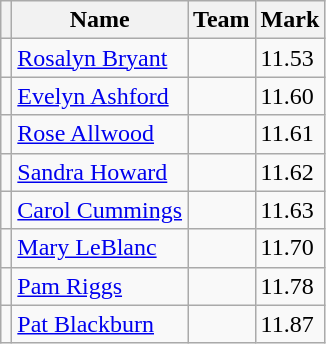<table class=wikitable>
<tr>
<th></th>
<th>Name</th>
<th>Team</th>
<th>Mark</th>
</tr>
<tr>
<td></td>
<td><a href='#'>Rosalyn Bryant</a></td>
<td></td>
<td>11.53</td>
</tr>
<tr>
<td></td>
<td><a href='#'>Evelyn Ashford</a></td>
<td></td>
<td>11.60</td>
</tr>
<tr>
<td></td>
<td><a href='#'>Rose Allwood</a></td>
<td></td>
<td>11.61</td>
</tr>
<tr>
<td></td>
<td><a href='#'>Sandra Howard</a></td>
<td></td>
<td>11.62</td>
</tr>
<tr>
<td></td>
<td><a href='#'>Carol Cummings</a></td>
<td></td>
<td>11.63</td>
</tr>
<tr>
<td></td>
<td><a href='#'>Mary LeBlanc</a></td>
<td></td>
<td>11.70</td>
</tr>
<tr>
<td></td>
<td><a href='#'>Pam Riggs</a></td>
<td></td>
<td>11.78</td>
</tr>
<tr>
<td></td>
<td><a href='#'>Pat Blackburn</a></td>
<td></td>
<td>11.87</td>
</tr>
</table>
